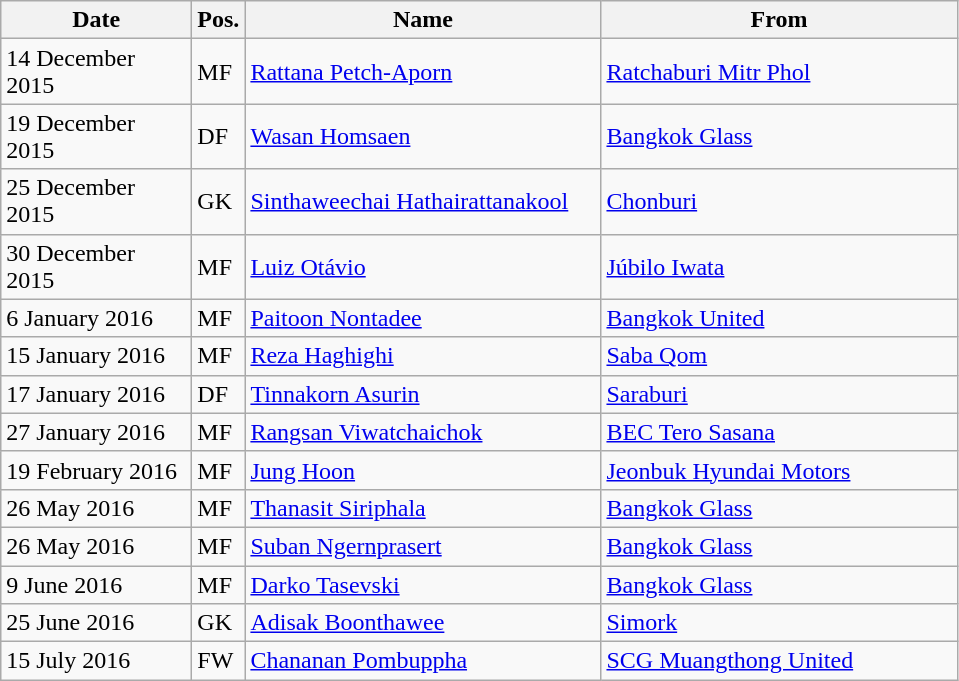<table class="wikitable">
<tr>
<th width="120">Date</th>
<th>Pos.</th>
<th width="230">Name</th>
<th width="230">From</th>
</tr>
<tr>
<td>14 December 2015</td>
<td>MF</td>
<td> <a href='#'>Rattana Petch-Aporn</a></td>
<td> <a href='#'>Ratchaburi Mitr Phol</a></td>
</tr>
<tr>
<td>19 December 2015</td>
<td>DF</td>
<td> <a href='#'>Wasan Homsaen</a></td>
<td> <a href='#'>Bangkok Glass</a></td>
</tr>
<tr>
<td>25 December 2015</td>
<td>GK</td>
<td> <a href='#'>Sinthaweechai Hathairattanakool</a></td>
<td> <a href='#'>Chonburi</a></td>
</tr>
<tr>
<td>30 December 2015</td>
<td>MF</td>
<td> <a href='#'>Luiz Otávio</a></td>
<td> <a href='#'>Júbilo Iwata</a></td>
</tr>
<tr>
<td>6 January 2016</td>
<td>MF</td>
<td> <a href='#'>Paitoon Nontadee</a></td>
<td> <a href='#'>Bangkok United</a></td>
</tr>
<tr>
<td>15 January 2016</td>
<td>MF</td>
<td> <a href='#'>Reza Haghighi</a></td>
<td> <a href='#'>Saba Qom</a></td>
</tr>
<tr>
<td>17 January 2016</td>
<td>DF</td>
<td> <a href='#'>Tinnakorn Asurin</a></td>
<td> <a href='#'>Saraburi</a></td>
</tr>
<tr>
<td>27 January 2016</td>
<td>MF</td>
<td> <a href='#'>Rangsan Viwatchaichok</a></td>
<td> <a href='#'>BEC Tero Sasana</a></td>
</tr>
<tr>
<td>19 February 2016</td>
<td>MF</td>
<td> <a href='#'>Jung Hoon</a></td>
<td> <a href='#'>Jeonbuk Hyundai Motors</a></td>
</tr>
<tr>
<td>26 May 2016</td>
<td>MF</td>
<td> <a href='#'>Thanasit Siriphala</a></td>
<td> <a href='#'>Bangkok Glass</a></td>
</tr>
<tr>
<td>26 May 2016</td>
<td>MF</td>
<td> <a href='#'>Suban Ngernprasert</a></td>
<td> <a href='#'>Bangkok Glass</a></td>
</tr>
<tr>
<td>9 June 2016</td>
<td>MF</td>
<td> <a href='#'>Darko Tasevski</a></td>
<td> <a href='#'>Bangkok Glass</a></td>
</tr>
<tr>
<td>25 June 2016</td>
<td>GK</td>
<td> <a href='#'>Adisak Boonthawee</a></td>
<td> <a href='#'>Simork</a></td>
</tr>
<tr>
<td>15 July 2016</td>
<td>FW</td>
<td> <a href='#'>Chananan Pombuppha</a></td>
<td> <a href='#'>SCG Muangthong United</a></td>
</tr>
</table>
